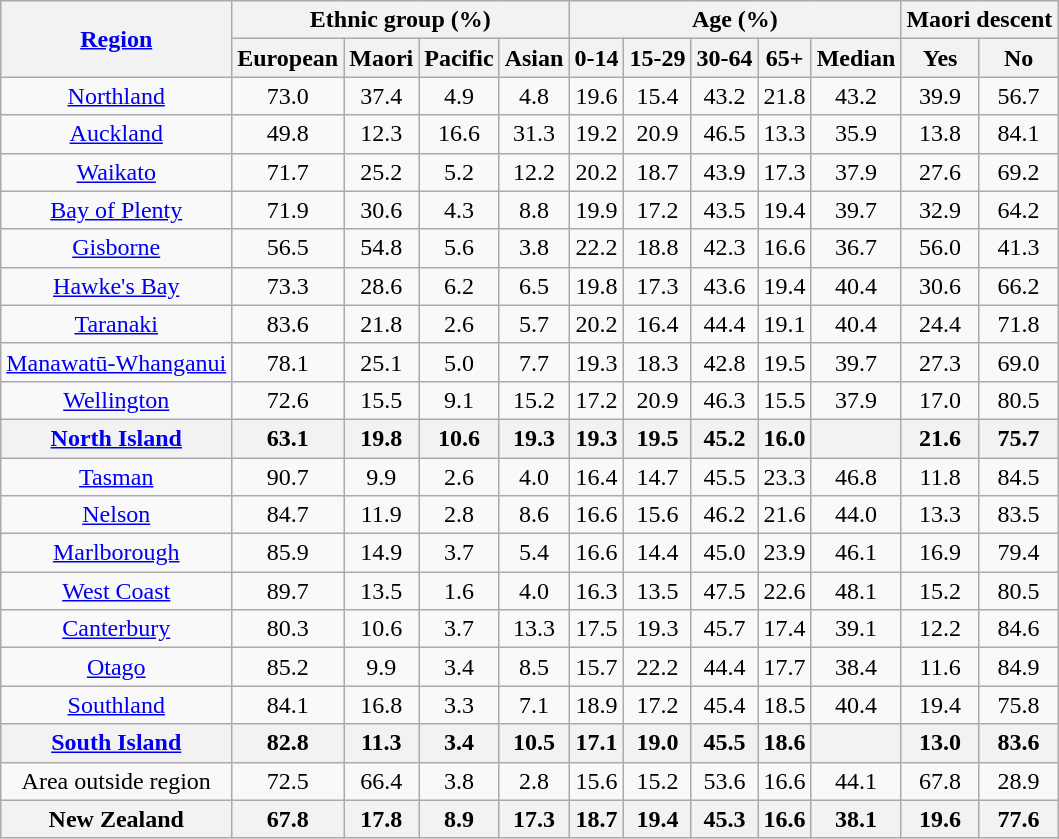<table class="wikitable sortable" style="text-align:center;">
<tr>
<th rowspan="2"><a href='#'>Region</a></th>
<th colspan="4">Ethnic group (%)</th>
<th colspan="5">Age (%)</th>
<th colspan="2">Maori descent</th>
</tr>
<tr>
<th>European</th>
<th>Maori</th>
<th>Pacific</th>
<th>Asian</th>
<th>0-14</th>
<th>15-29</th>
<th>30-64</th>
<th>65+</th>
<th>Median</th>
<th>Yes</th>
<th>No</th>
</tr>
<tr>
<td><a href='#'>Northland</a></td>
<td>73.0</td>
<td>37.4</td>
<td>4.9</td>
<td>4.8</td>
<td>19.6</td>
<td>15.4</td>
<td>43.2</td>
<td>21.8</td>
<td>43.2</td>
<td>39.9</td>
<td>56.7</td>
</tr>
<tr>
<td><a href='#'>Auckland</a></td>
<td>49.8</td>
<td>12.3</td>
<td>16.6</td>
<td>31.3</td>
<td>19.2</td>
<td>20.9</td>
<td>46.5</td>
<td>13.3</td>
<td>35.9</td>
<td>13.8</td>
<td>84.1</td>
</tr>
<tr>
<td><a href='#'>Waikato</a></td>
<td>71.7</td>
<td>25.2</td>
<td>5.2</td>
<td>12.2</td>
<td>20.2</td>
<td>18.7</td>
<td>43.9</td>
<td>17.3</td>
<td>37.9</td>
<td>27.6</td>
<td>69.2</td>
</tr>
<tr>
<td><a href='#'>Bay of Plenty</a></td>
<td>71.9</td>
<td>30.6</td>
<td>4.3</td>
<td>8.8</td>
<td>19.9</td>
<td>17.2</td>
<td>43.5</td>
<td>19.4</td>
<td>39.7</td>
<td>32.9</td>
<td>64.2</td>
</tr>
<tr>
<td><a href='#'>Gisborne</a></td>
<td>56.5</td>
<td>54.8</td>
<td>5.6</td>
<td>3.8</td>
<td>22.2</td>
<td>18.8</td>
<td>42.3</td>
<td>16.6</td>
<td>36.7</td>
<td>56.0</td>
<td>41.3</td>
</tr>
<tr>
<td><a href='#'>Hawke's Bay</a></td>
<td>73.3</td>
<td>28.6</td>
<td>6.2</td>
<td>6.5</td>
<td>19.8</td>
<td>17.3</td>
<td>43.6</td>
<td>19.4</td>
<td>40.4</td>
<td>30.6</td>
<td>66.2</td>
</tr>
<tr>
<td><a href='#'>Taranaki</a></td>
<td>83.6</td>
<td>21.8</td>
<td>2.6</td>
<td>5.7</td>
<td>20.2</td>
<td>16.4</td>
<td>44.4</td>
<td>19.1</td>
<td>40.4</td>
<td>24.4</td>
<td>71.8</td>
</tr>
<tr>
<td><a href='#'>Manawatū-Whanganui</a></td>
<td>78.1</td>
<td>25.1</td>
<td>5.0</td>
<td>7.7</td>
<td>19.3</td>
<td>18.3</td>
<td>42.8</td>
<td>19.5</td>
<td>39.7</td>
<td>27.3</td>
<td>69.0</td>
</tr>
<tr>
<td><a href='#'>Wellington</a></td>
<td>72.6</td>
<td>15.5</td>
<td>9.1</td>
<td>15.2</td>
<td>17.2</td>
<td>20.9</td>
<td>46.3</td>
<td>15.5</td>
<td>37.9</td>
<td>17.0</td>
<td>80.5</td>
</tr>
<tr>
<th><a href='#'>North Island</a></th>
<th>63.1</th>
<th>19.8</th>
<th>10.6</th>
<th>19.3</th>
<th>19.3</th>
<th>19.5</th>
<th>45.2</th>
<th>16.0</th>
<th></th>
<th>21.6</th>
<th>75.7</th>
</tr>
<tr>
<td><a href='#'>Tasman</a></td>
<td>90.7</td>
<td>9.9</td>
<td>2.6</td>
<td>4.0</td>
<td>16.4</td>
<td>14.7</td>
<td>45.5</td>
<td>23.3</td>
<td>46.8</td>
<td>11.8</td>
<td>84.5</td>
</tr>
<tr>
<td><a href='#'>Nelson</a></td>
<td>84.7</td>
<td>11.9</td>
<td>2.8</td>
<td>8.6</td>
<td>16.6</td>
<td>15.6</td>
<td>46.2</td>
<td>21.6</td>
<td>44.0</td>
<td>13.3</td>
<td>83.5</td>
</tr>
<tr>
<td><a href='#'>Marlborough</a></td>
<td>85.9</td>
<td>14.9</td>
<td>3.7</td>
<td>5.4</td>
<td>16.6</td>
<td>14.4</td>
<td>45.0</td>
<td>23.9</td>
<td>46.1</td>
<td>16.9</td>
<td>79.4</td>
</tr>
<tr>
<td><a href='#'>West Coast</a></td>
<td>89.7</td>
<td>13.5</td>
<td>1.6</td>
<td>4.0</td>
<td>16.3</td>
<td>13.5</td>
<td>47.5</td>
<td>22.6</td>
<td>48.1</td>
<td>15.2</td>
<td>80.5</td>
</tr>
<tr>
<td><a href='#'>Canterbury</a></td>
<td>80.3</td>
<td>10.6</td>
<td>3.7</td>
<td>13.3</td>
<td>17.5</td>
<td>19.3</td>
<td>45.7</td>
<td>17.4</td>
<td>39.1</td>
<td>12.2</td>
<td>84.6</td>
</tr>
<tr>
<td><a href='#'>Otago</a></td>
<td>85.2</td>
<td>9.9</td>
<td>3.4</td>
<td>8.5</td>
<td>15.7</td>
<td>22.2</td>
<td>44.4</td>
<td>17.7</td>
<td>38.4</td>
<td>11.6</td>
<td>84.9</td>
</tr>
<tr>
<td><a href='#'>Southland</a></td>
<td>84.1</td>
<td>16.8</td>
<td>3.3</td>
<td>7.1</td>
<td>18.9</td>
<td>17.2</td>
<td>45.4</td>
<td>18.5</td>
<td>40.4</td>
<td>19.4</td>
<td>75.8</td>
</tr>
<tr>
<th><a href='#'>South Island</a></th>
<th>82.8</th>
<th>11.3</th>
<th>3.4</th>
<th>10.5</th>
<th>17.1</th>
<th>19.0</th>
<th>45.5</th>
<th>18.6</th>
<th></th>
<th>13.0</th>
<th>83.6</th>
</tr>
<tr>
<td>Area outside region</td>
<td>72.5</td>
<td>66.4</td>
<td>3.8</td>
<td>2.8</td>
<td>15.6</td>
<td>15.2</td>
<td>53.6</td>
<td>16.6</td>
<td>44.1</td>
<td>67.8</td>
<td>28.9</td>
</tr>
<tr>
<th> New Zealand</th>
<th>67.8</th>
<th>17.8</th>
<th>8.9</th>
<th>17.3</th>
<th>18.7</th>
<th>19.4</th>
<th>45.3</th>
<th>16.6</th>
<th>38.1</th>
<th>19.6</th>
<th>77.6</th>
</tr>
</table>
